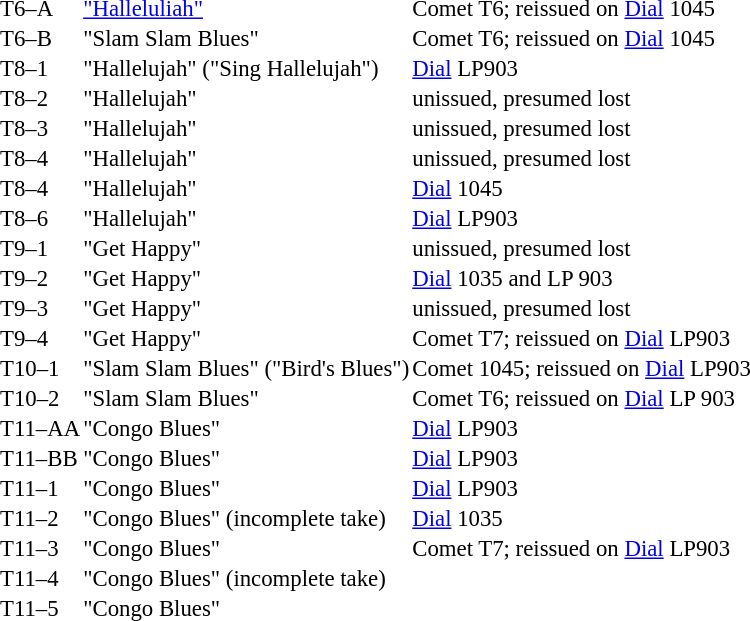<table cellpadding=0, style="font-size:95%">
<tr>
<td>T6–A</td>
<td><a href='#'>"Halleluliah"</a></td>
<td>Comet T6; reissued on <a href='#'>Dial</a> 1045</td>
</tr>
<tr>
<td>T6–B</td>
<td>"Slam Slam Blues"</td>
<td>Comet T6; reissued on <a href='#'>Dial</a> 1045</td>
</tr>
<tr>
<td>T8–1</td>
<td>"Hallelujah" ("Sing Hallelujah")</td>
<td><a href='#'>Dial</a> LP903</td>
</tr>
<tr>
<td>T8–2</td>
<td>"Hallelujah"</td>
<td>unissued, presumed lost</td>
</tr>
<tr>
<td>T8–3</td>
<td>"Hallelujah"</td>
<td>unissued, presumed lost</td>
</tr>
<tr>
<td>T8–4</td>
<td>"Hallelujah"</td>
<td>unissued, presumed lost</td>
</tr>
<tr>
<td>T8–4</td>
<td>"Hallelujah"</td>
<td><a href='#'>Dial</a> 1045</td>
</tr>
<tr>
<td>T8–6</td>
<td>"Hallelujah"</td>
<td><a href='#'>Dial</a> LP903</td>
</tr>
<tr>
<td>T9–1</td>
<td>"Get Happy"</td>
<td>unissued, presumed lost</td>
</tr>
<tr>
<td>T9–2</td>
<td>"Get Happy"</td>
<td><a href='#'>Dial</a> 1035 and LP 903</td>
</tr>
<tr>
<td>T9–3</td>
<td>"Get Happy"</td>
<td>unissued, presumed lost</td>
</tr>
<tr>
<td>T9–4</td>
<td>"Get Happy"</td>
<td>Comet T7; reissued on <a href='#'>Dial</a> LP903</td>
</tr>
<tr>
<td>T10–1</td>
<td>"Slam Slam Blues" ("Bird's Blues") </td>
<td>Comet 1045; reissued on <a href='#'>Dial</a> LP903</td>
</tr>
<tr>
<td>T10–2</td>
<td>"Slam Slam Blues"</td>
<td>Comet T6; reissued on <a href='#'>Dial</a> LP 903</td>
</tr>
<tr>
<td>T11–AA </td>
<td>"Congo Blues"</td>
<td><a href='#'>Dial</a> LP903</td>
</tr>
<tr>
<td>T11–BB</td>
<td>"Congo Blues"</td>
<td><a href='#'>Dial</a> LP903</td>
</tr>
<tr>
<td>T11–1</td>
<td>"Congo Blues"</td>
<td><a href='#'>Dial</a> LP903</td>
</tr>
<tr>
<td>T11–2</td>
<td>"Congo Blues" (incomplete take)</td>
<td><a href='#'>Dial</a> 1035</td>
</tr>
<tr>
<td>T11–3</td>
<td>"Congo Blues"</td>
<td>Comet T7; reissued on <a href='#'>Dial</a> LP903</td>
</tr>
<tr>
<td>T11–4</td>
<td>"Congo Blues" (incomplete take)</td>
</tr>
<tr>
<td>T11–5</td>
<td>"Congo Blues"</td>
</tr>
</table>
